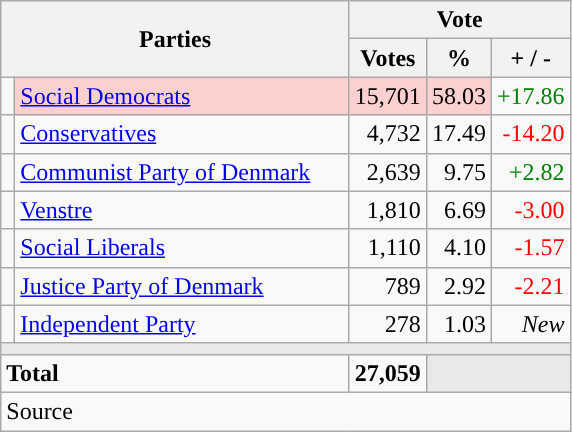<table class="wikitable" style="text-align:right;">
<tr>
<th style="text-align:centre;" rowspan="2" colspan="2" width="225">Parties</th>
<th colspan="3">Vote</th>
</tr>
<tr>
<th width="15">Votes</th>
<th width="15">%</th>
<th width="15">+ / -</th>
</tr>
<tr>
<td width="2" style="color:inherit;background:"></td>
<td bgcolor=#fbd0ce  align="left"><a href='#'>Social Democrats</a></td>
<td bgcolor=#fbd0ce>15,701</td>
<td bgcolor=#fbd0ce>58.03</td>
<td style=color:green;>+17.86</td>
</tr>
<tr>
<td width="2" style="color:inherit;background:"></td>
<td align="left"><a href='#'>Conservatives</a></td>
<td>4,732</td>
<td>17.49</td>
<td style=color:red;>-14.20</td>
</tr>
<tr>
<td width="2" style="color:inherit;background:"></td>
<td align="left"><a href='#'>Communist Party of Denmark</a></td>
<td>2,639</td>
<td>9.75</td>
<td style=color:green;>+2.82</td>
</tr>
<tr>
<td width="2" style="color:inherit;background:"></td>
<td align="left"><a href='#'>Venstre</a></td>
<td>1,810</td>
<td>6.69</td>
<td style=color:red;>-3.00</td>
</tr>
<tr>
<td width="2" style="color:inherit;background:"></td>
<td align="left"><a href='#'>Social Liberals</a></td>
<td>1,110</td>
<td>4.10</td>
<td style=color:red;>-1.57</td>
</tr>
<tr>
<td width="2" style="color:inherit;background:"></td>
<td align="left"><a href='#'>Justice Party of Denmark</a></td>
<td>789</td>
<td>2.92</td>
<td style=color:red;>-2.21</td>
</tr>
<tr>
<td width="2" style="color:inherit;background:"></td>
<td align="left"><a href='#'>Independent Party</a></td>
<td>278</td>
<td>1.03</td>
<td><em>New</em></td>
</tr>
<tr>
<td colspan="7" bgcolor="#E9E9E9"></td>
</tr>
<tr>
<td align="left" colspan="2"><strong>Total</strong></td>
<td><strong>27,059</strong></td>
<td bgcolor="#E9E9E9" colspan="2"></td>
</tr>
<tr>
<td align="left" colspan="6">Source</td>
</tr>
</table>
